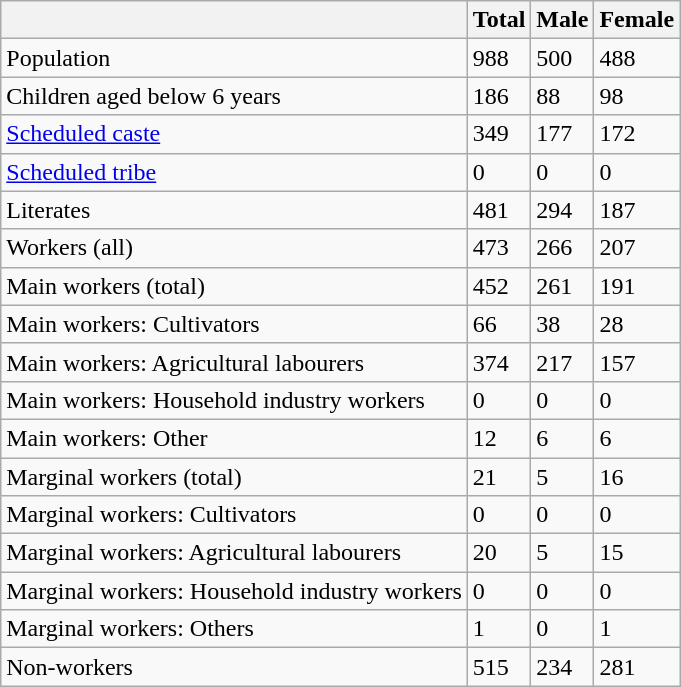<table class="wikitable sortable">
<tr>
<th></th>
<th>Total</th>
<th>Male</th>
<th>Female</th>
</tr>
<tr>
<td>Population</td>
<td>988</td>
<td>500</td>
<td>488</td>
</tr>
<tr>
<td>Children aged below 6 years</td>
<td>186</td>
<td>88</td>
<td>98</td>
</tr>
<tr>
<td><a href='#'>Scheduled caste</a></td>
<td>349</td>
<td>177</td>
<td>172</td>
</tr>
<tr>
<td><a href='#'>Scheduled tribe</a></td>
<td>0</td>
<td>0</td>
<td>0</td>
</tr>
<tr>
<td>Literates</td>
<td>481</td>
<td>294</td>
<td>187</td>
</tr>
<tr>
<td>Workers (all)</td>
<td>473</td>
<td>266</td>
<td>207</td>
</tr>
<tr>
<td>Main workers (total)</td>
<td>452</td>
<td>261</td>
<td>191</td>
</tr>
<tr>
<td>Main workers: Cultivators</td>
<td>66</td>
<td>38</td>
<td>28</td>
</tr>
<tr>
<td>Main workers: Agricultural labourers</td>
<td>374</td>
<td>217</td>
<td>157</td>
</tr>
<tr>
<td>Main workers: Household industry workers</td>
<td>0</td>
<td>0</td>
<td>0</td>
</tr>
<tr>
<td>Main workers: Other</td>
<td>12</td>
<td>6</td>
<td>6</td>
</tr>
<tr>
<td>Marginal workers (total)</td>
<td>21</td>
<td>5</td>
<td>16</td>
</tr>
<tr>
<td>Marginal workers: Cultivators</td>
<td>0</td>
<td>0</td>
<td>0</td>
</tr>
<tr>
<td>Marginal workers: Agricultural labourers</td>
<td>20</td>
<td>5</td>
<td>15</td>
</tr>
<tr>
<td>Marginal workers: Household industry workers</td>
<td>0</td>
<td>0</td>
<td>0</td>
</tr>
<tr>
<td>Marginal workers: Others</td>
<td>1</td>
<td>0</td>
<td>1</td>
</tr>
<tr>
<td>Non-workers</td>
<td>515</td>
<td>234</td>
<td>281</td>
</tr>
</table>
